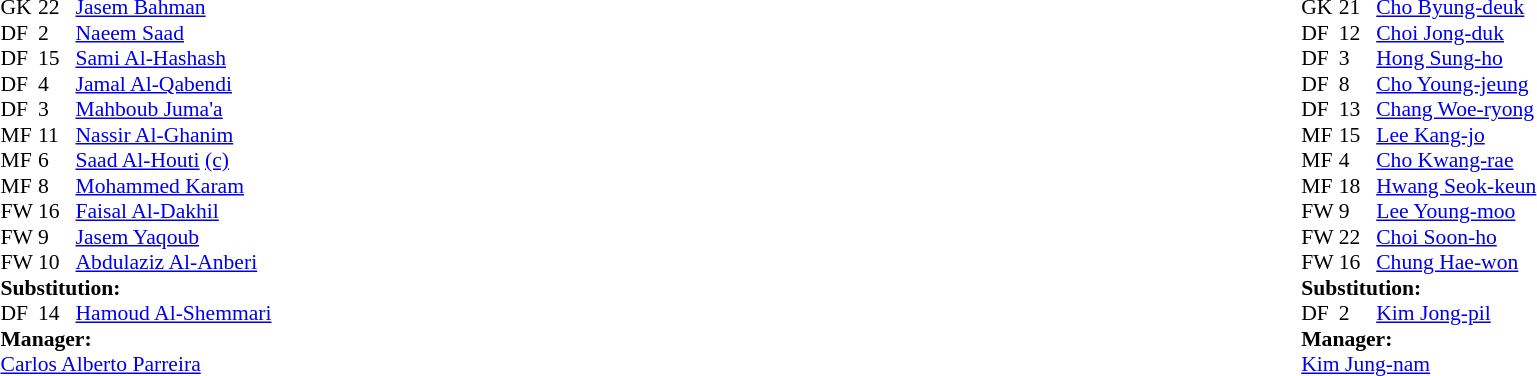<table width="100%">
<tr>
<td valign="top" width="50%"><br><table style="font-size: 90%" cellspacing="0" cellpadding="0">
<tr>
<th width="25"></th>
<th width="25"></th>
</tr>
<tr>
<td>GK</td>
<td>22</td>
<td><a href='#'>Jasem Bahman</a></td>
</tr>
<tr>
<td>DF</td>
<td>2</td>
<td><a href='#'>Naeem Saad</a></td>
</tr>
<tr>
<td>DF</td>
<td>15</td>
<td><a href='#'>Sami Al-Hashash</a></td>
<td></td>
</tr>
<tr>
<td>DF</td>
<td>4</td>
<td><a href='#'>Jamal Al-Qabendi</a></td>
</tr>
<tr>
<td>DF</td>
<td>3</td>
<td><a href='#'>Mahboub Juma'a</a></td>
</tr>
<tr>
<td>MF</td>
<td>11</td>
<td><a href='#'>Nassir Al-Ghanim</a></td>
</tr>
<tr>
<td>MF</td>
<td>6</td>
<td><a href='#'>Saad Al-Houti</a> <a href='#'>(c)</a></td>
</tr>
<tr>
<td>MF</td>
<td>8</td>
<td><a href='#'>Mohammed Karam</a></td>
</tr>
<tr>
<td>FW</td>
<td>16</td>
<td><a href='#'>Faisal Al-Dakhil</a></td>
</tr>
<tr>
<td>FW</td>
<td>9</td>
<td><a href='#'>Jasem Yaqoub</a></td>
</tr>
<tr>
<td>FW</td>
<td>10</td>
<td><a href='#'>Abdulaziz Al-Anberi</a></td>
</tr>
<tr>
<td colspan=3><strong>Substitution:</strong></td>
</tr>
<tr>
<td>DF</td>
<td>14</td>
<td><a href='#'>Hamoud Al-Shemmari</a></td>
<td></td>
</tr>
<tr>
<td colspan=3><strong>Manager:</strong></td>
</tr>
<tr>
<td colspan=3> <a href='#'>Carlos Alberto Parreira</a></td>
</tr>
</table>
</td>
<td valign="top"></td>
<td valign="top" width="50%"><br><table style="font-size: 90%" cellspacing="0" cellpadding="0"  align="center">
<tr>
<th width=25></th>
<th width=25></th>
</tr>
<tr>
<td>GK</td>
<td>21</td>
<td><a href='#'>Cho Byung-deuk</a></td>
</tr>
<tr>
<td>DF</td>
<td>12</td>
<td><a href='#'>Choi Jong-duk</a></td>
</tr>
<tr>
<td>DF</td>
<td>3</td>
<td><a href='#'>Hong Sung-ho</a></td>
</tr>
<tr>
<td>DF</td>
<td>8</td>
<td><a href='#'>Cho Young-jeung</a></td>
</tr>
<tr>
<td>DF</td>
<td>13</td>
<td><a href='#'>Chang Woe-ryong</a></td>
<td></td>
</tr>
<tr>
<td>MF</td>
<td>15</td>
<td><a href='#'>Lee Kang-jo</a></td>
</tr>
<tr>
<td>MF</td>
<td>4</td>
<td><a href='#'>Cho Kwang-rae</a></td>
</tr>
<tr>
<td>MF</td>
<td>18</td>
<td><a href='#'>Hwang Seok-keun</a></td>
</tr>
<tr>
<td>FW</td>
<td>9</td>
<td><a href='#'>Lee Young-moo</a></td>
</tr>
<tr>
<td>FW</td>
<td>22</td>
<td><a href='#'>Choi Soon-ho</a></td>
</tr>
<tr>
<td>FW</td>
<td>16</td>
<td><a href='#'>Chung Hae-won</a></td>
</tr>
<tr>
<td colspan=3><strong>Substitution:</strong></td>
</tr>
<tr>
<td>DF</td>
<td>2</td>
<td><a href='#'>Kim Jong-pil</a></td>
<td></td>
</tr>
<tr>
<td colspan=3><strong>Manager:</strong></td>
</tr>
<tr>
<td colspan=4> <a href='#'>Kim Jung-nam</a></td>
</tr>
</table>
</td>
</tr>
</table>
